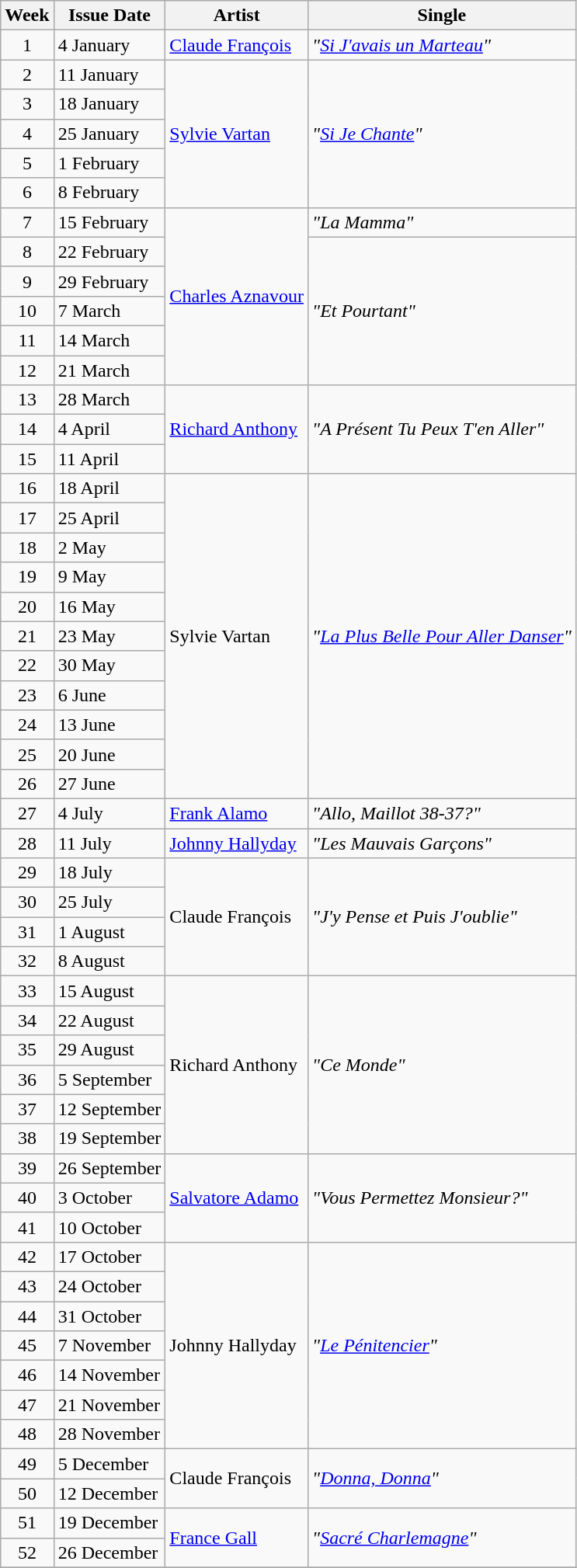<table class="wikitable">
<tr>
<th>Week</th>
<th>Issue Date</th>
<th>Artist</th>
<th>Single</th>
</tr>
<tr>
<td style="text-align: center;">1</td>
<td>4 January</td>
<td><a href='#'>Claude François</a></td>
<td><em>"<a href='#'>Si J'avais un Marteau</a>"</em></td>
</tr>
<tr>
<td style="text-align: center;">2</td>
<td>11 January</td>
<td rowspan="5"><a href='#'>Sylvie Vartan</a></td>
<td rowspan="5"><em>"<a href='#'>Si Je Chante</a>"</em></td>
</tr>
<tr>
<td style="text-align: center;">3</td>
<td>18 January</td>
</tr>
<tr>
<td style="text-align: center;">4</td>
<td>25 January</td>
</tr>
<tr>
<td style="text-align: center;">5</td>
<td>1 February</td>
</tr>
<tr>
<td style="text-align: center;">6</td>
<td>8 February</td>
</tr>
<tr>
<td style="text-align: center;">7</td>
<td>15 February</td>
<td rowspan="6"><a href='#'>Charles Aznavour</a></td>
<td><em>"La Mamma"</em></td>
</tr>
<tr>
<td style="text-align: center;">8</td>
<td>22 February</td>
<td rowspan="5"><em>"Et Pourtant"</em></td>
</tr>
<tr>
<td style="text-align: center;">9</td>
<td>29 February</td>
</tr>
<tr>
<td style="text-align: center;">10</td>
<td>7 March</td>
</tr>
<tr>
<td style="text-align: center;">11</td>
<td>14 March</td>
</tr>
<tr>
<td style="text-align: center;">12</td>
<td>21 March</td>
</tr>
<tr>
<td style="text-align: center;">13</td>
<td>28 March</td>
<td rowspan="3"><a href='#'>Richard Anthony</a></td>
<td rowspan="3"><em>"A Présent Tu Peux T'en Aller"</em></td>
</tr>
<tr>
<td style="text-align: center;">14</td>
<td>4 April</td>
</tr>
<tr>
<td style="text-align: center;">15</td>
<td>11 April</td>
</tr>
<tr>
<td style="text-align: center;">16</td>
<td>18 April</td>
<td rowspan="11">Sylvie Vartan</td>
<td rowspan="11"><em>"<a href='#'>La Plus Belle Pour Aller Danser</a>"</em></td>
</tr>
<tr>
<td style="text-align: center;">17</td>
<td>25 April</td>
</tr>
<tr>
<td style="text-align: center;">18</td>
<td>2 May</td>
</tr>
<tr>
<td style="text-align: center;">19</td>
<td>9 May</td>
</tr>
<tr>
<td style="text-align: center;">20</td>
<td>16 May</td>
</tr>
<tr>
<td style="text-align: center;">21</td>
<td>23 May</td>
</tr>
<tr>
<td style="text-align: center;">22</td>
<td>30 May</td>
</tr>
<tr>
<td style="text-align: center;">23</td>
<td>6 June</td>
</tr>
<tr>
<td style="text-align: center;">24</td>
<td>13 June</td>
</tr>
<tr>
<td style="text-align: center;">25</td>
<td>20 June</td>
</tr>
<tr>
<td style="text-align: center;">26</td>
<td>27 June</td>
</tr>
<tr>
<td style="text-align: center;">27</td>
<td>4 July</td>
<td><a href='#'>Frank Alamo</a></td>
<td><em>"Allo, Maillot 38-37?"</em></td>
</tr>
<tr>
<td style="text-align: center;">28</td>
<td>11 July</td>
<td><a href='#'>Johnny Hallyday</a></td>
<td><em>"Les Mauvais Garçons"</em></td>
</tr>
<tr>
<td style="text-align: center;">29</td>
<td>18 July</td>
<td rowspan="4">Claude François</td>
<td rowspan="4"><em>"J'y Pense et Puis J'oublie"</em></td>
</tr>
<tr>
<td style="text-align: center;">30</td>
<td>25 July</td>
</tr>
<tr>
<td style="text-align: center;">31</td>
<td>1 August</td>
</tr>
<tr>
<td style="text-align: center;">32</td>
<td>8 August</td>
</tr>
<tr>
<td style="text-align: center;">33</td>
<td>15 August</td>
<td rowspan="6">Richard Anthony</td>
<td rowspan="6"><em>"Ce Monde"</em></td>
</tr>
<tr>
<td style="text-align: center;">34</td>
<td>22 August</td>
</tr>
<tr>
<td style="text-align: center;">35</td>
<td>29 August</td>
</tr>
<tr>
<td style="text-align: center;">36</td>
<td>5 September</td>
</tr>
<tr>
<td style="text-align: center;">37</td>
<td>12 September</td>
</tr>
<tr>
<td style="text-align: center;">38</td>
<td>19 September</td>
</tr>
<tr>
<td style="text-align: center;">39</td>
<td>26 September</td>
<td rowspan="3"><a href='#'>Salvatore Adamo</a></td>
<td rowspan="3"><em>"Vous Permettez Monsieur?"</em></td>
</tr>
<tr>
<td style="text-align: center;">40</td>
<td>3 October</td>
</tr>
<tr>
<td style="text-align: center;">41</td>
<td>10 October</td>
</tr>
<tr>
<td style="text-align: center;">42</td>
<td>17 October</td>
<td rowspan="7">Johnny Hallyday</td>
<td rowspan="7"><em>"<a href='#'>Le Pénitencier</a>"</em></td>
</tr>
<tr>
<td style="text-align: center;">43</td>
<td>24 October</td>
</tr>
<tr>
<td style="text-align: center;">44</td>
<td>31 October</td>
</tr>
<tr>
<td style="text-align: center;">45</td>
<td>7 November</td>
</tr>
<tr>
<td style="text-align: center;">46</td>
<td>14 November</td>
</tr>
<tr>
<td style="text-align: center;">47</td>
<td>21 November</td>
</tr>
<tr>
<td style="text-align: center;">48</td>
<td>28 November</td>
</tr>
<tr>
<td style="text-align: center;">49</td>
<td>5 December</td>
<td rowspan="2">Claude François</td>
<td rowspan="2"><em>"<a href='#'>Donna, Donna</a>"</em></td>
</tr>
<tr>
<td style="text-align: center;">50</td>
<td>12 December</td>
</tr>
<tr>
<td style="text-align: center;">51</td>
<td>19 December</td>
<td rowspan="2"><a href='#'>France Gall</a></td>
<td rowspan="2"><em>"<a href='#'>Sacré Charlemagne</a>"</em></td>
</tr>
<tr>
<td style="text-align: center;">52</td>
<td>26 December</td>
</tr>
<tr>
</tr>
</table>
